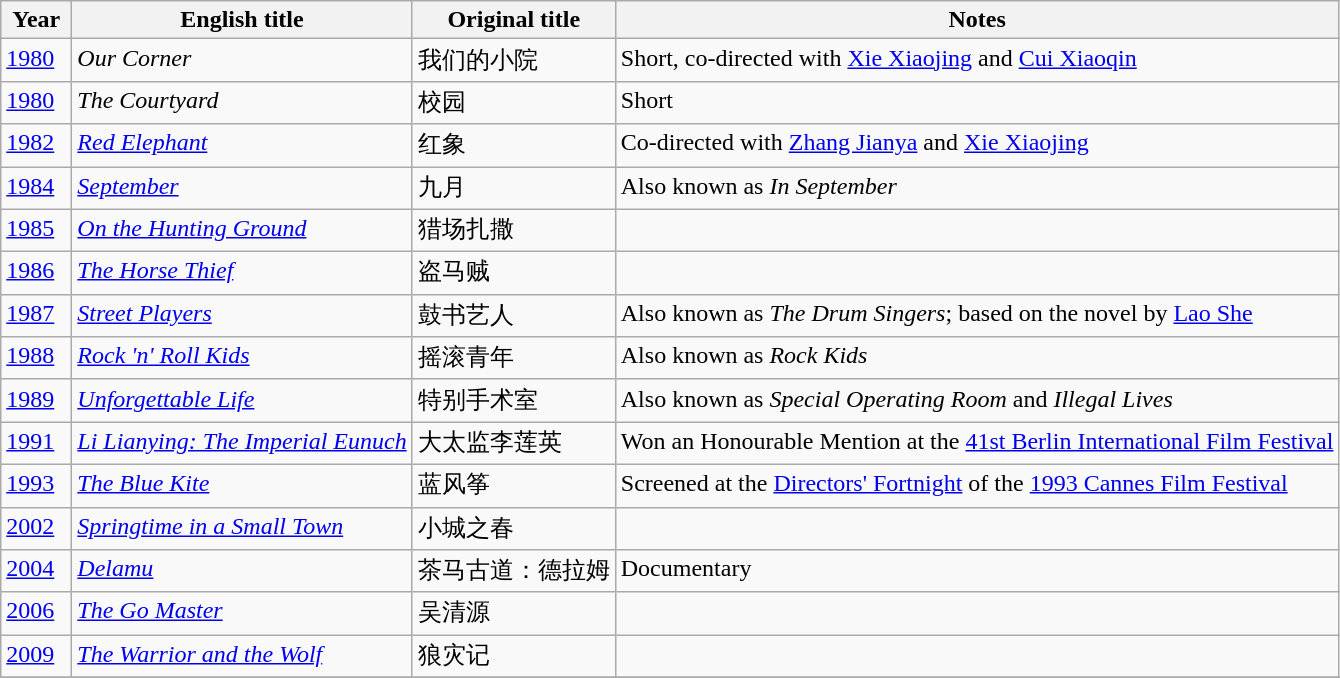<table class="wikitable sortable">
<tr>
<th align="left" valign="top" width="40">Year</th>
<th align="left" valign="top">English title</th>
<th align="left" valign="top">Original title</th>
<th align="left" valign="top">Notes</th>
</tr>
<tr>
<td align="left" valign="top"><a href='#'>1980</a></td>
<td align="left" valign="top"><em>Our Corner</em></td>
<td align="left" valign="top">我们的小院</td>
<td align="left" valign="top">Short, co-directed with <a href='#'>Xie Xiaojing</a> and <a href='#'>Cui Xiaoqin</a></td>
</tr>
<tr>
<td align="left" valign="top"><a href='#'>1980</a></td>
<td align="left" valign="top"><em>The Courtyard</em></td>
<td align="left" valign="top">校园</td>
<td align="left" valign="top">Short</td>
</tr>
<tr>
<td align="left" valign="top"><a href='#'>1982</a></td>
<td align="left" valign="top"><em><a href='#'>Red Elephant</a></em></td>
<td align="left" valign="top">红象</td>
<td align="left" valign="top">Co-directed with <a href='#'>Zhang Jianya</a> and <a href='#'>Xie Xiaojing</a></td>
</tr>
<tr>
<td align="left" valign="top"><a href='#'>1984</a></td>
<td align="left" valign="top"><em><a href='#'>September</a></em></td>
<td align="left" valign="top">九月</td>
<td align="left" valign="top">Also known as <em>In September</em></td>
</tr>
<tr>
<td align="left" valign="top"><a href='#'>1985</a></td>
<td align="left" valign="top"><em><a href='#'>On the Hunting Ground</a></em></td>
<td align="left" valign="top">猎场扎撒</td>
<td align="left" valign="top"></td>
</tr>
<tr>
<td align="left" valign="top"><a href='#'>1986</a></td>
<td align="left" valign="top"><em><a href='#'>The Horse Thief</a></em></td>
<td align="left" valign="top">盗马贼</td>
<td align="left" valign="top"></td>
</tr>
<tr>
<td align="left" valign="top"><a href='#'>1987</a></td>
<td align="left" valign="top"><em><a href='#'>Street Players</a></em></td>
<td align="left" valign="top">鼓书艺人</td>
<td align="left" valign="top">Also known as <em>The Drum Singers</em>; based on the novel by <a href='#'>Lao She</a></td>
</tr>
<tr>
<td align="left" valign="top"><a href='#'>1988</a></td>
<td align="left" valign="top"><em><a href='#'>Rock 'n' Roll Kids</a></em></td>
<td align="left" valign="top">摇滚青年</td>
<td align="left" valign="top">Also known as <em>Rock Kids</em></td>
</tr>
<tr>
<td align="left" valign="top"><a href='#'>1989</a></td>
<td align="left" valign="top"><em><a href='#'>Unforgettable Life</a></em></td>
<td align="left" valign="top">特别手术室</td>
<td align="left" valign="top">Also known as <em>Special Operating Room</em> and <em>Illegal Lives</em></td>
</tr>
<tr>
<td align="left" valign="top"><a href='#'>1991</a></td>
<td align="left" valign="top"><em><a href='#'>Li Lianying: The Imperial Eunuch</a></em></td>
<td align="left" valign="top">大太监李莲英</td>
<td align="left" valign="top">Won an Honourable Mention at the <a href='#'>41st Berlin International Film Festival</a></td>
</tr>
<tr>
<td align="left" valign="top"><a href='#'>1993</a></td>
<td align="left" valign="top"><em><a href='#'>The Blue Kite</a></em></td>
<td align="left" valign="top">蓝风筝</td>
<td align="left" valign="top">Screened at the <a href='#'>Directors' Fortnight</a> of the <a href='#'>1993 Cannes Film Festival</a></td>
</tr>
<tr>
<td align="left" valign="top"><a href='#'>2002</a></td>
<td align="left" valign="top"><em><a href='#'>Springtime in a Small Town</a></em></td>
<td align="left" valign="top">小城之春</td>
<td align="left" valign="top"></td>
</tr>
<tr>
<td align="left" valign="top"><a href='#'>2004</a></td>
<td align="left" valign="top"><em><a href='#'>Delamu</a></em></td>
<td align="left" valign="top">茶马古道：德拉姆</td>
<td align="left" valign="top">Documentary</td>
</tr>
<tr>
<td align="left" valign="top"><a href='#'>2006</a></td>
<td align="left" valign="top"><em><a href='#'>The Go Master</a></em></td>
<td align="left" valign="top">吴清源</td>
<td align="left" valign="top"></td>
</tr>
<tr>
<td align="left" valign="top"><a href='#'>2009</a></td>
<td align="left" valign="top"><em><a href='#'>The Warrior and the Wolf</a></em></td>
<td align="left" valign="top">狼灾记</td>
<td align="left" valign="top"></td>
</tr>
<tr>
</tr>
</table>
